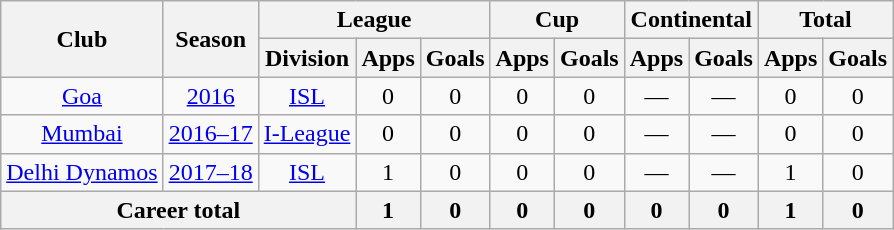<table class="wikitable" style="text-align: center;">
<tr>
<th rowspan="2">Club</th>
<th rowspan="2">Season</th>
<th colspan="3">League</th>
<th colspan="2">Cup</th>
<th colspan="2">Continental</th>
<th colspan="2">Total</th>
</tr>
<tr>
<th>Division</th>
<th>Apps</th>
<th>Goals</th>
<th>Apps</th>
<th>Goals</th>
<th>Apps</th>
<th>Goals</th>
<th>Apps</th>
<th>Goals</th>
</tr>
<tr>
<td rowspan="1"><a href='#'>Goa</a></td>
<td><a href='#'>2016</a></td>
<td><a href='#'>ISL</a></td>
<td>0</td>
<td>0</td>
<td>0</td>
<td>0</td>
<td>—</td>
<td>—</td>
<td>0</td>
<td>0</td>
</tr>
<tr>
<td rowspan="1"><a href='#'>Mumbai</a></td>
<td><a href='#'>2016–17</a></td>
<td><a href='#'>I-League</a></td>
<td>0</td>
<td>0</td>
<td>0</td>
<td>0</td>
<td>—</td>
<td>—</td>
<td>0</td>
<td>0</td>
</tr>
<tr>
<td rowspan="1"><a href='#'>Delhi Dynamos</a></td>
<td><a href='#'>2017–18</a></td>
<td><a href='#'>ISL</a></td>
<td>1</td>
<td>0</td>
<td>0</td>
<td>0</td>
<td>—</td>
<td>—</td>
<td>1</td>
<td>0</td>
</tr>
<tr>
<th colspan="3">Career total</th>
<th>1</th>
<th>0</th>
<th>0</th>
<th>0</th>
<th>0</th>
<th>0</th>
<th>1</th>
<th>0</th>
</tr>
</table>
